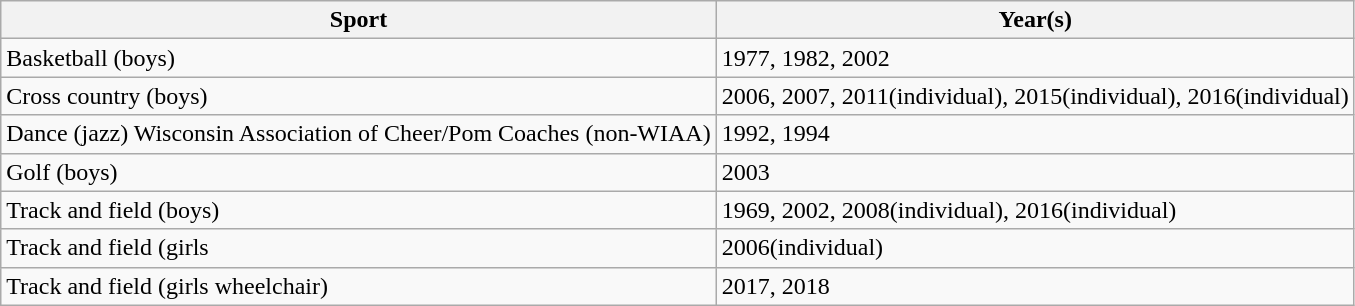<table class="wikitable">
<tr>
<th>Sport</th>
<th>Year(s)</th>
</tr>
<tr>
<td>Basketball (boys)</td>
<td>1977, 1982, 2002</td>
</tr>
<tr>
<td>Cross country (boys)</td>
<td>2006, 2007, 2011(individual), 2015(individual), 2016(individual)</td>
</tr>
<tr>
<td>Dance (jazz) Wisconsin Association of Cheer/Pom Coaches (non-WIAA)</td>
<td>1992, 1994</td>
</tr>
<tr>
<td>Golf (boys)</td>
<td>2003</td>
</tr>
<tr>
<td>Track and field (boys)</td>
<td>1969, 2002, 2008(individual), 2016(individual)</td>
</tr>
<tr>
<td>Track and field (girls</td>
<td>2006(individual)</td>
</tr>
<tr>
<td>Track and field (girls wheelchair)</td>
<td>2017, 2018</td>
</tr>
</table>
